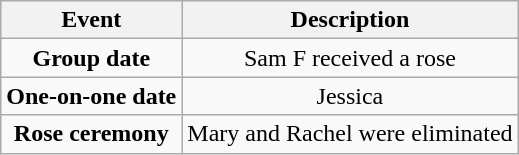<table class="wikitable sortable" style="text-align:center;">
<tr>
<th>Event</th>
<th>Description</th>
</tr>
<tr>
<td><strong>Group date</strong></td>
<td>Sam F received a rose</td>
</tr>
<tr>
<td><strong>One-on-one date</strong></td>
<td>Jessica</td>
</tr>
<tr>
<td><strong>Rose ceremony</strong></td>
<td>Mary and Rachel were eliminated</td>
</tr>
</table>
